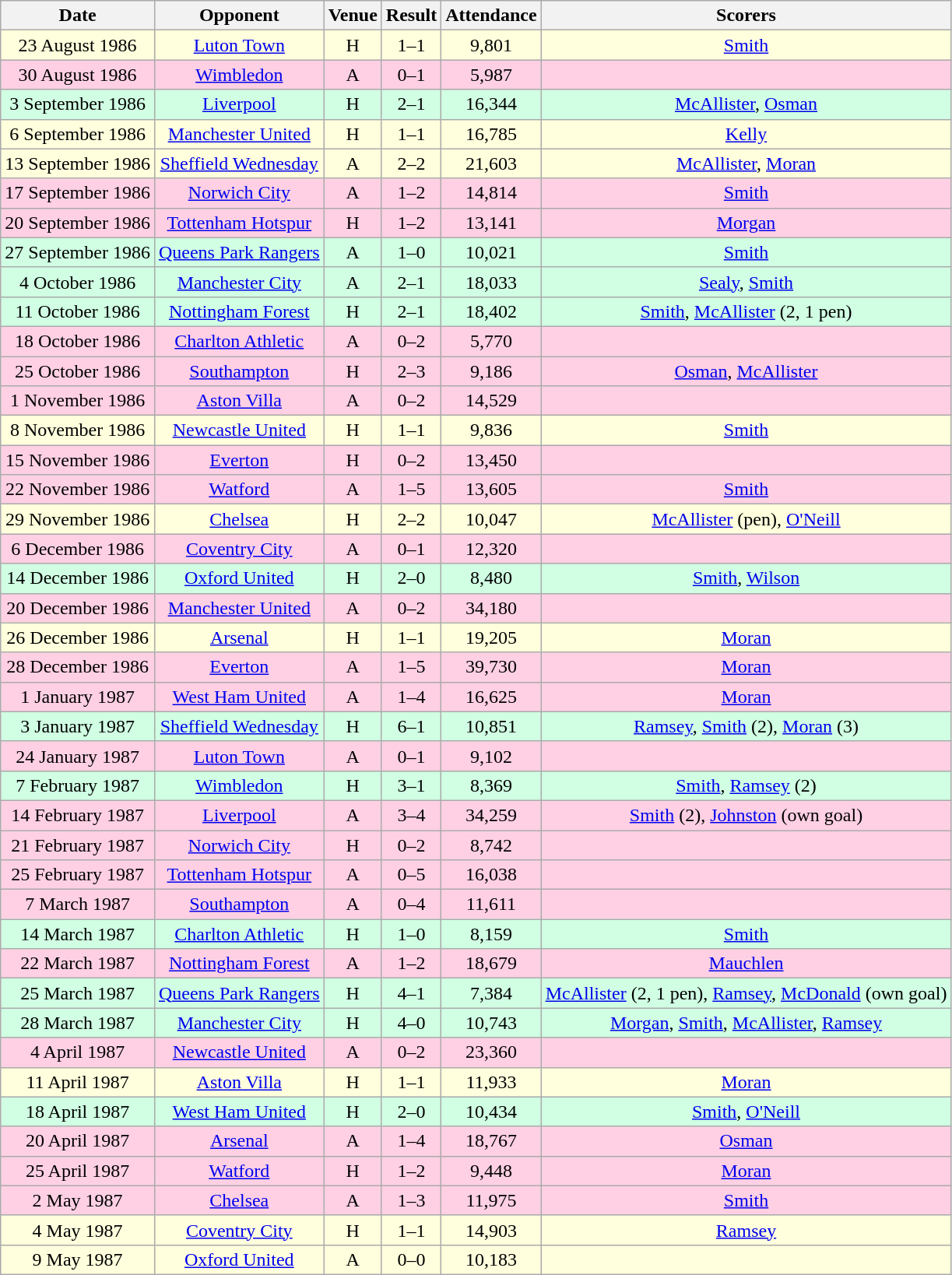<table class="wikitable sortable" style="font-size:100%; text-align:center">
<tr>
<th>Date</th>
<th>Opponent</th>
<th>Venue</th>
<th>Result</th>
<th>Attendance</th>
<th>Scorers</th>
</tr>
<tr style="background-color: #ffffdd;">
<td>23 August 1986</td>
<td><a href='#'>Luton Town</a></td>
<td>H</td>
<td>1–1</td>
<td>9,801</td>
<td><a href='#'>Smith</a></td>
</tr>
<tr style="background-color: #ffd0e3;">
<td>30 August 1986</td>
<td><a href='#'>Wimbledon</a></td>
<td>A</td>
<td>0–1</td>
<td>5,987</td>
<td></td>
</tr>
<tr style="background-color: #d0ffe3;">
<td>3 September 1986</td>
<td><a href='#'>Liverpool</a></td>
<td>H</td>
<td>2–1</td>
<td>16,344</td>
<td><a href='#'>McAllister</a>, <a href='#'>Osman</a></td>
</tr>
<tr style="background-color: #ffffdd;">
<td>6 September 1986</td>
<td><a href='#'>Manchester United</a></td>
<td>H</td>
<td>1–1</td>
<td>16,785</td>
<td><a href='#'>Kelly</a></td>
</tr>
<tr style="background-color: #ffffdd;">
<td>13 September 1986</td>
<td><a href='#'>Sheffield Wednesday</a></td>
<td>A</td>
<td>2–2</td>
<td>21,603</td>
<td><a href='#'>McAllister</a>, <a href='#'>Moran</a></td>
</tr>
<tr style="background-color: #ffd0e3;">
<td>17 September 1986</td>
<td><a href='#'>Norwich City</a></td>
<td>A</td>
<td>1–2</td>
<td>14,814</td>
<td><a href='#'>Smith</a></td>
</tr>
<tr style="background-color: #ffd0e3;">
<td>20 September 1986</td>
<td><a href='#'>Tottenham Hotspur</a></td>
<td>H</td>
<td>1–2</td>
<td>13,141</td>
<td><a href='#'>Morgan</a></td>
</tr>
<tr style="background-color: #d0ffe3;">
<td>27 September 1986</td>
<td><a href='#'>Queens Park Rangers</a></td>
<td>A</td>
<td>1–0</td>
<td>10,021</td>
<td><a href='#'>Smith</a></td>
</tr>
<tr style="background-color: #d0ffe3;">
<td>4 October 1986</td>
<td><a href='#'>Manchester City</a></td>
<td>A</td>
<td>2–1</td>
<td>18,033</td>
<td><a href='#'>Sealy</a>, <a href='#'>Smith</a></td>
</tr>
<tr style="background-color: #d0ffe3;">
<td>11 October 1986</td>
<td><a href='#'>Nottingham Forest</a></td>
<td>H</td>
<td>2–1</td>
<td>18,402</td>
<td><a href='#'>Smith</a>, <a href='#'>McAllister</a> (2, 1 pen)</td>
</tr>
<tr style="background-color: #ffd0e3;">
<td>18 October 1986</td>
<td><a href='#'>Charlton Athletic</a></td>
<td>A</td>
<td>0–2</td>
<td>5,770</td>
<td></td>
</tr>
<tr style="background-color: #ffd0e3;">
<td>25 October 1986</td>
<td><a href='#'>Southampton</a></td>
<td>H</td>
<td>2–3</td>
<td>9,186</td>
<td><a href='#'>Osman</a>, <a href='#'>McAllister</a></td>
</tr>
<tr style="background-color: #ffd0e3;">
<td>1 November 1986</td>
<td><a href='#'>Aston Villa</a></td>
<td>A</td>
<td>0–2</td>
<td>14,529</td>
<td></td>
</tr>
<tr style="background-color: #ffffdd;">
<td>8 November 1986</td>
<td><a href='#'>Newcastle United</a></td>
<td>H</td>
<td>1–1</td>
<td>9,836</td>
<td><a href='#'>Smith</a></td>
</tr>
<tr style="background-color: #ffd0e3;">
<td>15 November 1986</td>
<td><a href='#'>Everton</a></td>
<td>H</td>
<td>0–2</td>
<td>13,450</td>
<td></td>
</tr>
<tr style="background-color: #ffd0e3;">
<td>22 November 1986</td>
<td><a href='#'>Watford</a></td>
<td>A</td>
<td>1–5</td>
<td>13,605</td>
<td><a href='#'>Smith</a></td>
</tr>
<tr style="background-color: #ffffdd;">
<td>29 November 1986</td>
<td><a href='#'>Chelsea</a></td>
<td>H</td>
<td>2–2</td>
<td>10,047</td>
<td><a href='#'>McAllister</a> (pen), <a href='#'>O'Neill</a></td>
</tr>
<tr style="background-color: #ffd0e3;">
<td>6 December 1986</td>
<td><a href='#'>Coventry City</a></td>
<td>A</td>
<td>0–1</td>
<td>12,320</td>
<td></td>
</tr>
<tr style="background-color: #d0ffe3;">
<td>14 December 1986</td>
<td><a href='#'>Oxford United</a></td>
<td>H</td>
<td>2–0</td>
<td>8,480</td>
<td><a href='#'>Smith</a>, <a href='#'>Wilson</a></td>
</tr>
<tr style="background-color: #ffd0e3;">
<td>20 December 1986</td>
<td><a href='#'>Manchester United</a></td>
<td>A</td>
<td>0–2</td>
<td>34,180</td>
<td></td>
</tr>
<tr style="background-color: #ffffdd;">
<td>26 December 1986</td>
<td><a href='#'>Arsenal</a></td>
<td>H</td>
<td>1–1</td>
<td>19,205</td>
<td><a href='#'>Moran</a></td>
</tr>
<tr style="background-color: #ffd0e3;">
<td>28 December 1986</td>
<td><a href='#'>Everton</a></td>
<td>A</td>
<td>1–5</td>
<td>39,730</td>
<td><a href='#'>Moran</a></td>
</tr>
<tr style="background-color: #ffd0e3;">
<td>1 January 1987</td>
<td><a href='#'>West Ham United</a></td>
<td>A</td>
<td>1–4</td>
<td>16,625</td>
<td><a href='#'>Moran</a></td>
</tr>
<tr style="background-color: #d0ffe3;">
<td>3 January 1987</td>
<td><a href='#'>Sheffield Wednesday</a></td>
<td>H</td>
<td>6–1</td>
<td>10,851</td>
<td><a href='#'>Ramsey</a>, <a href='#'>Smith</a> (2), <a href='#'>Moran</a> (3)</td>
</tr>
<tr style="background-color: #ffd0e3;">
<td>24 January 1987</td>
<td><a href='#'>Luton Town</a></td>
<td>A</td>
<td>0–1</td>
<td>9,102</td>
<td></td>
</tr>
<tr style="background-color: #d0ffe3;">
<td>7 February 1987</td>
<td><a href='#'>Wimbledon</a></td>
<td>H</td>
<td>3–1</td>
<td>8,369</td>
<td><a href='#'>Smith</a>, <a href='#'>Ramsey</a> (2)</td>
</tr>
<tr style="background-color: #ffd0e3;">
<td>14 February 1987</td>
<td><a href='#'>Liverpool</a></td>
<td>A</td>
<td>3–4</td>
<td>34,259</td>
<td><a href='#'>Smith</a> (2), <a href='#'>Johnston</a> (own goal)</td>
</tr>
<tr style="background-color: #ffd0e3;">
<td>21 February 1987</td>
<td><a href='#'>Norwich City</a></td>
<td>H</td>
<td>0–2</td>
<td>8,742</td>
<td></td>
</tr>
<tr style="background-color: #ffd0e3;">
<td>25 February 1987</td>
<td><a href='#'>Tottenham Hotspur</a></td>
<td>A</td>
<td>0–5</td>
<td>16,038</td>
<td></td>
</tr>
<tr style="background-color: #ffd0e3;">
<td>7 March 1987</td>
<td><a href='#'>Southampton</a></td>
<td>A</td>
<td>0–4</td>
<td>11,611</td>
<td></td>
</tr>
<tr style="background-color: #d0ffe3;">
<td>14 March 1987</td>
<td><a href='#'>Charlton Athletic</a></td>
<td>H</td>
<td>1–0</td>
<td>8,159</td>
<td><a href='#'>Smith</a></td>
</tr>
<tr style="background-color: #ffd0e3;">
<td>22 March 1987</td>
<td><a href='#'>Nottingham Forest</a></td>
<td>A</td>
<td>1–2</td>
<td>18,679</td>
<td><a href='#'>Mauchlen</a></td>
</tr>
<tr style="background-color: #d0ffe3;">
<td>25 March 1987</td>
<td><a href='#'>Queens Park Rangers</a></td>
<td>H</td>
<td>4–1</td>
<td>7,384</td>
<td><a href='#'>McAllister</a> (2, 1 pen), <a href='#'>Ramsey</a>, <a href='#'>McDonald</a> (own goal)</td>
</tr>
<tr style="background-color: #d0ffe3;">
<td>28 March 1987</td>
<td><a href='#'>Manchester City</a></td>
<td>H</td>
<td>4–0</td>
<td>10,743</td>
<td><a href='#'>Morgan</a>, <a href='#'>Smith</a>, <a href='#'>McAllister</a>, <a href='#'>Ramsey</a></td>
</tr>
<tr style="background-color: #ffd0e3;">
<td>4 April 1987</td>
<td><a href='#'>Newcastle United</a></td>
<td>A</td>
<td>0–2</td>
<td>23,360</td>
<td></td>
</tr>
<tr style="background-color: #ffffdd;">
<td>11 April 1987</td>
<td><a href='#'>Aston Villa</a></td>
<td>H</td>
<td>1–1</td>
<td>11,933</td>
<td><a href='#'>Moran</a></td>
</tr>
<tr style="background-color: #d0ffe3;">
<td>18 April 1987</td>
<td><a href='#'>West Ham United</a></td>
<td>H</td>
<td>2–0</td>
<td>10,434</td>
<td><a href='#'>Smith</a>, <a href='#'>O'Neill</a></td>
</tr>
<tr style="background-color: #ffd0e3;">
<td>20 April 1987</td>
<td><a href='#'>Arsenal</a></td>
<td>A</td>
<td>1–4</td>
<td>18,767</td>
<td><a href='#'>Osman</a></td>
</tr>
<tr style="background-color: #ffd0e3;">
<td>25 April 1987</td>
<td><a href='#'>Watford</a></td>
<td>H</td>
<td>1–2</td>
<td>9,448</td>
<td><a href='#'>Moran</a></td>
</tr>
<tr style="background-color: #ffd0e3;">
<td>2 May 1987</td>
<td><a href='#'>Chelsea</a></td>
<td>A</td>
<td>1–3</td>
<td>11,975</td>
<td><a href='#'>Smith</a></td>
</tr>
<tr style="background-color: #ffffdd;">
<td>4 May 1987</td>
<td><a href='#'>Coventry City</a></td>
<td>H</td>
<td>1–1</td>
<td>14,903</td>
<td><a href='#'>Ramsey</a></td>
</tr>
<tr style="background-color: #ffffdd;">
<td>9 May 1987</td>
<td><a href='#'>Oxford United</a></td>
<td>A</td>
<td>0–0</td>
<td>10,183</td>
<td></td>
</tr>
</table>
